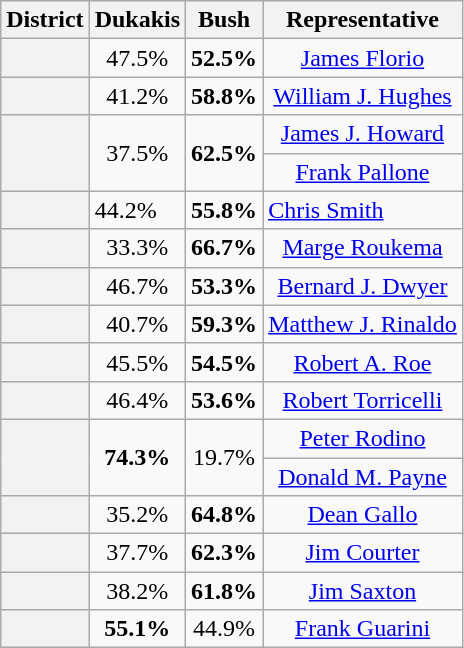<table class=wikitable>
<tr>
<th>District</th>
<th>Dukakis</th>
<th>Bush</th>
<th>Representative</th>
</tr>
<tr align=center>
<th></th>
<td>47.5%</td>
<td><strong>52.5%</strong></td>
<td><a href='#'>James Florio</a></td>
</tr>
<tr align=center>
<th></th>
<td>41.2%</td>
<td><strong>58.8%</strong></td>
<td><a href='#'>William J. Hughes</a></td>
</tr>
<tr align=center>
<th rowspan=2 ></th>
<td rowspan=2>37.5%</td>
<td rowspan=2><strong>62.5%</strong></td>
<td><a href='#'>James J. Howard</a></td>
</tr>
<tr align=center>
<td><a href='#'>Frank Pallone</a></td>
</tr>
<tr align=center|- align=center>
<th></th>
<td>44.2%</td>
<td><strong>55.8%</strong></td>
<td><a href='#'>Chris Smith</a></td>
</tr>
<tr align=center>
<th></th>
<td>33.3%</td>
<td><strong>66.7%</strong></td>
<td><a href='#'>Marge Roukema</a></td>
</tr>
<tr align=center>
<th></th>
<td>46.7%</td>
<td><strong>53.3%</strong></td>
<td><a href='#'>Bernard J. Dwyer</a></td>
</tr>
<tr align=center>
<th></th>
<td>40.7%</td>
<td><strong>59.3%</strong></td>
<td><a href='#'>Matthew J. Rinaldo</a></td>
</tr>
<tr align=center>
<th></th>
<td>45.5%</td>
<td><strong>54.5%</strong></td>
<td><a href='#'>Robert A. Roe</a></td>
</tr>
<tr align=center>
<th></th>
<td>46.4%</td>
<td><strong>53.6%</strong></td>
<td><a href='#'>Robert Torricelli</a></td>
</tr>
<tr align=center>
<th rowspan=2 ></th>
<td rowspan=2><strong>74.3%</strong></td>
<td rowspan=2>19.7%</td>
<td><a href='#'>Peter Rodino</a></td>
</tr>
<tr align=center>
<td><a href='#'>Donald M. Payne</a></td>
</tr>
<tr align=center>
<th></th>
<td>35.2%</td>
<td><strong>64.8%</strong></td>
<td><a href='#'>Dean Gallo</a></td>
</tr>
<tr align=center>
<th></th>
<td>37.7%</td>
<td><strong>62.3%</strong></td>
<td><a href='#'>Jim Courter</a></td>
</tr>
<tr align=center>
<th></th>
<td>38.2%</td>
<td><strong>61.8%</strong></td>
<td><a href='#'>Jim Saxton</a></td>
</tr>
<tr align=center>
<th></th>
<td><strong>55.1%</strong></td>
<td>44.9%</td>
<td><a href='#'>Frank Guarini</a></td>
</tr>
</table>
